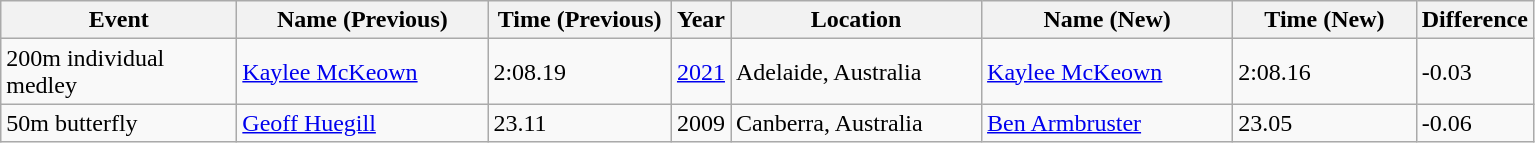<table class="wikitable">
<tr>
<th width=150>Event</th>
<th width=160>Name (Previous)</th>
<th width=115>Time (Previous)</th>
<th width=30>Year</th>
<th width=160>Location</th>
<th width=160>Name (New)</th>
<th width=115>Time (New)</th>
<th width=50>Difference</th>
</tr>
<tr>
<td>200m individual medley</td>
<td> <a href='#'>Kaylee McKeown</a></td>
<td>2:08.19</td>
<td><a href='#'>2021</a></td>
<td> Adelaide, Australia</td>
<td> <a href='#'>Kaylee McKeown</a></td>
<td>2:08.16</td>
<td>-0.03</td>
</tr>
<tr>
<td>50m butterfly</td>
<td> <a href='#'>Geoff Huegill</a></td>
<td>23.11</td>
<td>2009</td>
<td> Canberra, Australia</td>
<td> <a href='#'>Ben Armbruster</a></td>
<td>23.05</td>
<td>-0.06</td>
</tr>
</table>
